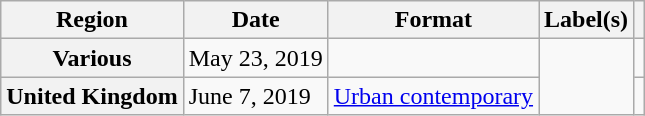<table class="wikitable plainrowheaders">
<tr>
<th scope="col">Region</th>
<th scope="col">Date</th>
<th scope="col">Format</th>
<th scope="col">Label(s)</th>
<th scope="col"></th>
</tr>
<tr>
<th scope="row">Various</th>
<td>May 23, 2019</td>
<td></td>
<td rowspan="2"></td>
<td></td>
</tr>
<tr>
<th scope="row">United Kingdom</th>
<td>June 7, 2019</td>
<td><a href='#'>Urban contemporary</a></td>
<td></td>
</tr>
</table>
